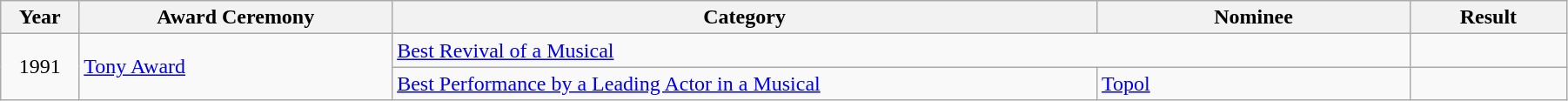<table class="wikitable" width="95%">
<tr>
<th width="5%">Year</th>
<th width="20%">Award Ceremony</th>
<th width="45%">Category</th>
<th width="20%">Nominee</th>
<th width="10%">Result</th>
</tr>
<tr>
<td rowspan="2" align="center">1991</td>
<td rowspan="2"><a href='#'>Tony Award</a></td>
<td colspan="2"><a href='#'>Best Revival of a Musical</a></td>
<td></td>
</tr>
<tr>
<td><a href='#'>Best Performance by a Leading Actor in a Musical</a></td>
<td><a href='#'>Topol</a></td>
<td></td>
</tr>
</table>
